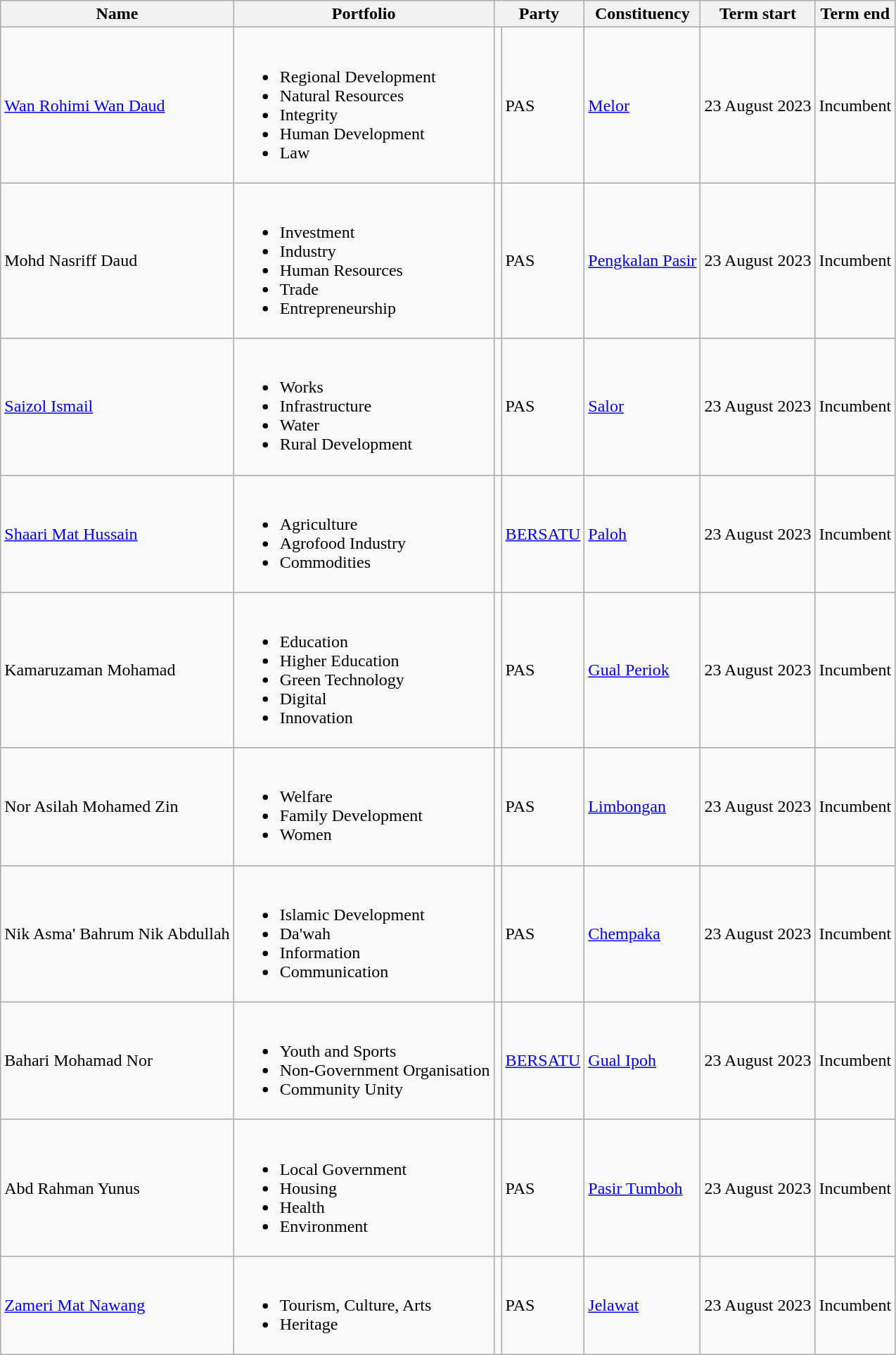<table class="wikitable">
<tr>
<th>Name</th>
<th>Portfolio</th>
<th colspan=2>Party</th>
<th>Constituency</th>
<th>Term start</th>
<th>Term end</th>
</tr>
<tr>
<td><a href='#'>Wan Rohimi Wan Daud</a></td>
<td><br><ul><li>Regional Development</li><li>Natural Resources</li><li>Integrity</li><li>Human Development</li><li>Law</li></ul></td>
<td bgcolor=></td>
<td>PAS</td>
<td><a href='#'>Melor</a></td>
<td>23 August 2023</td>
<td>Incumbent</td>
</tr>
<tr>
<td>Mohd Nasriff Daud</td>
<td><br><ul><li>Investment</li><li>Industry</li><li>Human Resources</li><li>Trade</li><li>Entrepreneurship</li></ul></td>
<td bgcolor=></td>
<td>PAS</td>
<td><a href='#'>Pengkalan Pasir</a></td>
<td>23 August 2023</td>
<td>Incumbent</td>
</tr>
<tr>
<td><a href='#'>Saizol Ismail</a></td>
<td><br><ul><li>Works</li><li>Infrastructure</li><li>Water</li><li>Rural Development</li></ul></td>
<td bgcolor=></td>
<td>PAS</td>
<td><a href='#'>Salor</a></td>
<td>23 August 2023</td>
<td>Incumbent</td>
</tr>
<tr>
<td><a href='#'>Shaari Mat Hussain</a></td>
<td><br><ul><li>Agriculture</li><li>Agrofood Industry</li><li>Commodities</li></ul></td>
<td bgcolor=></td>
<td><a href='#'>BERSATU</a></td>
<td><a href='#'>Paloh</a></td>
<td>23 August 2023</td>
<td>Incumbent</td>
</tr>
<tr>
<td>Kamaruzaman Mohamad</td>
<td><br><ul><li>Education</li><li>Higher Education</li><li>Green Technology</li><li>Digital</li><li>Innovation</li></ul></td>
<td bgcolor=></td>
<td>PAS</td>
<td><a href='#'>Gual Periok</a></td>
<td>23 August 2023</td>
<td>Incumbent</td>
</tr>
<tr>
<td>Nor Asilah Mohamed Zin</td>
<td><br><ul><li>Welfare</li><li>Family Development</li><li>Women</li></ul></td>
<td bgcolor=></td>
<td>PAS</td>
<td><a href='#'>Limbongan</a></td>
<td>23 August 2023</td>
<td>Incumbent</td>
</tr>
<tr>
<td>Nik Asma' Bahrum Nik Abdullah</td>
<td><br><ul><li>Islamic Development</li><li>Da'wah</li><li>Information</li><li>Communication</li></ul></td>
<td bgcolor=></td>
<td>PAS</td>
<td><a href='#'>Chempaka</a></td>
<td>23 August 2023</td>
<td>Incumbent</td>
</tr>
<tr>
<td>Bahari Mohamad Nor</td>
<td><br><ul><li>Youth and Sports</li><li>Non-Government Organisation</li><li>Community Unity</li></ul></td>
<td bgcolor=></td>
<td><a href='#'>BERSATU</a></td>
<td><a href='#'>Gual Ipoh</a></td>
<td>23 August 2023</td>
<td>Incumbent</td>
</tr>
<tr>
<td>Abd Rahman Yunus</td>
<td><br><ul><li>Local Government</li><li>Housing</li><li>Health</li><li>Environment</li></ul></td>
<td bgcolor=></td>
<td>PAS</td>
<td><a href='#'>Pasir Tumboh</a></td>
<td>23 August 2023</td>
<td>Incumbent</td>
</tr>
<tr>
<td><a href='#'>Zameri Mat Nawang</a></td>
<td><br><ul><li>Tourism, Culture, Arts</li><li>Heritage</li></ul></td>
<td bgcolor=></td>
<td>PAS</td>
<td><a href='#'>Jelawat</a></td>
<td>23 August 2023</td>
<td>Incumbent</td>
</tr>
</table>
